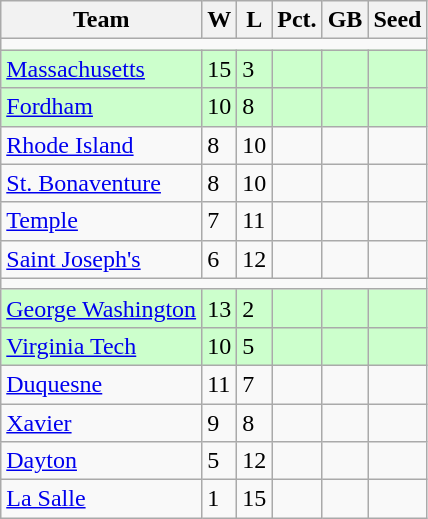<table class=wikitable>
<tr>
<th>Team</th>
<th>W</th>
<th>L</th>
<th>Pct.</th>
<th>GB</th>
<th>Seed</th>
</tr>
<tr>
<td colspan=6></td>
</tr>
<tr bgcolor=#ccffcc>
<td><a href='#'>Massachusetts</a></td>
<td>15</td>
<td>3</td>
<td></td>
<td></td>
<td></td>
</tr>
<tr bgcolor=#ccffcc>
<td><a href='#'>Fordham</a></td>
<td>10</td>
<td>8</td>
<td></td>
<td></td>
<td></td>
</tr>
<tr>
<td><a href='#'>Rhode Island</a></td>
<td>8</td>
<td>10</td>
<td></td>
<td></td>
<td></td>
</tr>
<tr>
<td><a href='#'>St. Bonaventure</a></td>
<td>8</td>
<td>10</td>
<td></td>
<td></td>
<td></td>
</tr>
<tr>
<td><a href='#'>Temple</a></td>
<td>7</td>
<td>11</td>
<td></td>
<td></td>
<td></td>
</tr>
<tr>
<td><a href='#'>Saint Joseph's</a></td>
<td>6</td>
<td>12</td>
<td></td>
<td></td>
<td></td>
</tr>
<tr>
<td colspan=6></td>
</tr>
<tr bgcolor=#ccffcc>
<td><a href='#'>George Washington</a></td>
<td>13</td>
<td>2</td>
<td></td>
<td></td>
<td></td>
</tr>
<tr bgcolor=#ccffcc>
<td><a href='#'>Virginia Tech</a></td>
<td>10</td>
<td>5</td>
<td></td>
<td></td>
<td></td>
</tr>
<tr>
<td><a href='#'>Duquesne</a></td>
<td>11</td>
<td>7</td>
<td></td>
<td></td>
<td></td>
</tr>
<tr>
<td><a href='#'>Xavier</a></td>
<td>9</td>
<td>8</td>
<td></td>
<td></td>
<td></td>
</tr>
<tr>
<td><a href='#'>Dayton</a></td>
<td>5</td>
<td>12</td>
<td></td>
<td></td>
<td></td>
</tr>
<tr>
<td><a href='#'>La Salle</a></td>
<td>1</td>
<td>15</td>
<td></td>
<td></td>
<td></td>
</tr>
</table>
